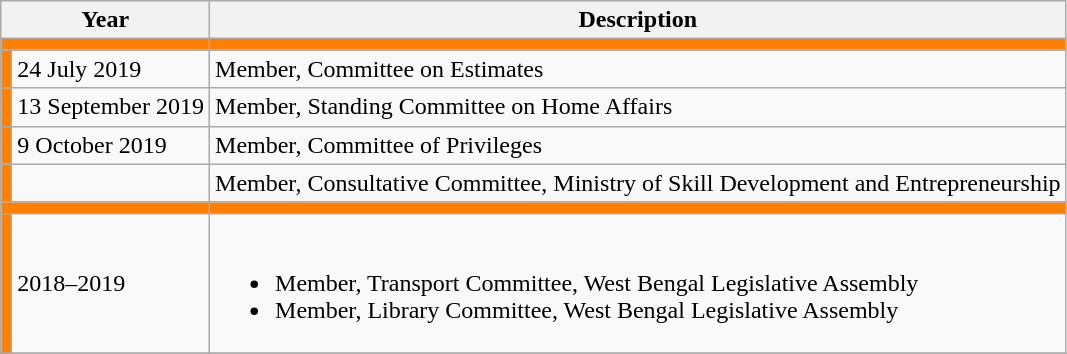<table class="wikitable">
<tr>
<th colspan = "2">Year</th>
<th>Description</th>
</tr>
<tr>
<td colspan = "2" bgcolor = "#FF8000"></td>
<td bgcolor = "#FF8000">  </td>
</tr>
<tr>
<td bgcolor = "#FF8000"></td>
<td>24 July 2019</td>
<td>Member, Committee on Estimates</td>
</tr>
<tr>
<td bgcolor = "#FF8000"></td>
<td>13 September 2019</td>
<td>Member, Standing Committee on Home Affairs</td>
</tr>
<tr>
<td bgcolor = "#FF8000"></td>
<td>9 October 2019</td>
<td>Member, Committee of Privileges</td>
</tr>
<tr>
<td bgcolor = "#FF8000"></td>
<td></td>
<td>Member, Consultative Committee, Ministry of Skill Development and Entrepreneurship</td>
</tr>
<tr>
<td colspan = "2" bgcolor = "#FF8000"></td>
<td bgcolor = "#FF8000">  </td>
</tr>
<tr>
<td bgcolor = "#FF8000"></td>
<td>2018–2019</td>
<td><br><ul><li>Member, Transport Committee, West Bengal Legislative Assembly</li><li>Member, Library Committee, West Bengal Legislative Assembly</li></ul></td>
</tr>
<tr>
</tr>
</table>
